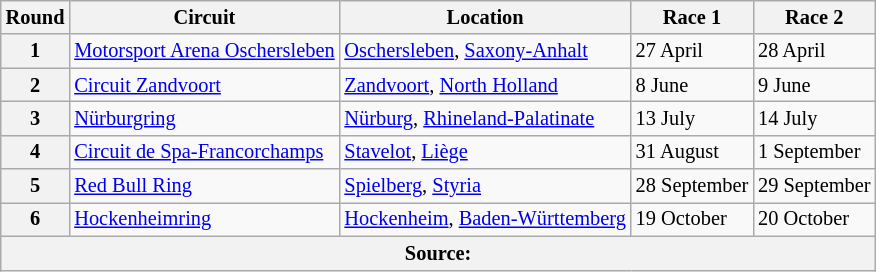<table class="wikitable" style="font-size:85%;">
<tr>
<th>Round</th>
<th>Circuit</th>
<th>Location</th>
<th>Race 1</th>
<th>Race 2</th>
</tr>
<tr>
<th>1</th>
<td> <a href='#'>Motorsport Arena Oschersleben</a></td>
<td><a href='#'>Oschersleben</a>, <a href='#'>Saxony-Anhalt</a></td>
<td>27 April</td>
<td>28 April</td>
</tr>
<tr>
<th>2</th>
<td> <a href='#'>Circuit Zandvoort</a></td>
<td><a href='#'>Zandvoort</a>, <a href='#'>North Holland</a></td>
<td>8 June</td>
<td>9 June</td>
</tr>
<tr>
<th>3</th>
<td> <a href='#'>Nürburgring</a></td>
<td><a href='#'>Nürburg</a>, <a href='#'>Rhineland-Palatinate</a></td>
<td>13 July</td>
<td>14 July</td>
</tr>
<tr>
<th>4</th>
<td> <a href='#'>Circuit de Spa-Francorchamps</a></td>
<td><a href='#'>Stavelot</a>, <a href='#'>Liège</a></td>
<td>31 August</td>
<td>1 September</td>
</tr>
<tr>
<th>5</th>
<td> <a href='#'>Red Bull Ring</a></td>
<td><a href='#'>Spielberg</a>, <a href='#'>Styria</a></td>
<td>28 September</td>
<td>29 September</td>
</tr>
<tr>
<th>6</th>
<td> <a href='#'>Hockenheimring</a></td>
<td><a href='#'>Hockenheim</a>, <a href='#'>Baden-Württemberg</a></td>
<td>19 October</td>
<td>20 October</td>
</tr>
<tr>
<th colspan="5">Source:</th>
</tr>
</table>
